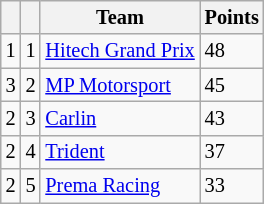<table class="wikitable" style="font-size: 85%;">
<tr>
<th></th>
<th></th>
<th>Team</th>
<th>Points</th>
</tr>
<tr>
<td align="left"> 1</td>
<td align="center">1</td>
<td> <a href='#'>Hitech Grand Prix</a></td>
<td>48</td>
</tr>
<tr>
<td align="left"> 3</td>
<td align="center">2</td>
<td> <a href='#'>MP Motorsport</a></td>
<td>45</td>
</tr>
<tr>
<td align="left"> 2</td>
<td align="center">3</td>
<td> <a href='#'>Carlin</a></td>
<td>43</td>
</tr>
<tr>
<td align="left"> 2</td>
<td align="center">4</td>
<td> <a href='#'>Trident</a></td>
<td>37</td>
</tr>
<tr>
<td align="left"> 2</td>
<td align="center">5</td>
<td> <a href='#'>Prema Racing</a></td>
<td>33</td>
</tr>
</table>
